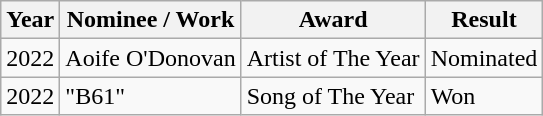<table class="wikitable">
<tr>
<th>Year</th>
<th>Nominee / Work</th>
<th>Award</th>
<th>Result</th>
</tr>
<tr>
<td>2022</td>
<td>Aoife O'Donovan</td>
<td>Artist of The Year</td>
<td>Nominated</td>
</tr>
<tr>
<td>2022</td>
<td>"B61"</td>
<td>Song of The Year</td>
<td>Won</td>
</tr>
</table>
